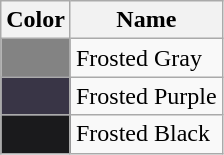<table class="wikitable + sortable">
<tr>
<th>Color</th>
<th>Name</th>
</tr>
<tr>
<td bgcolor="838383"></td>
<td>Frosted Gray</td>
</tr>
<tr>
<td bgcolor="393546"></td>
<td>Frosted Purple</td>
</tr>
<tr>
<td bgcolor="1a1a1c"></td>
<td>Frosted Black</td>
</tr>
</table>
